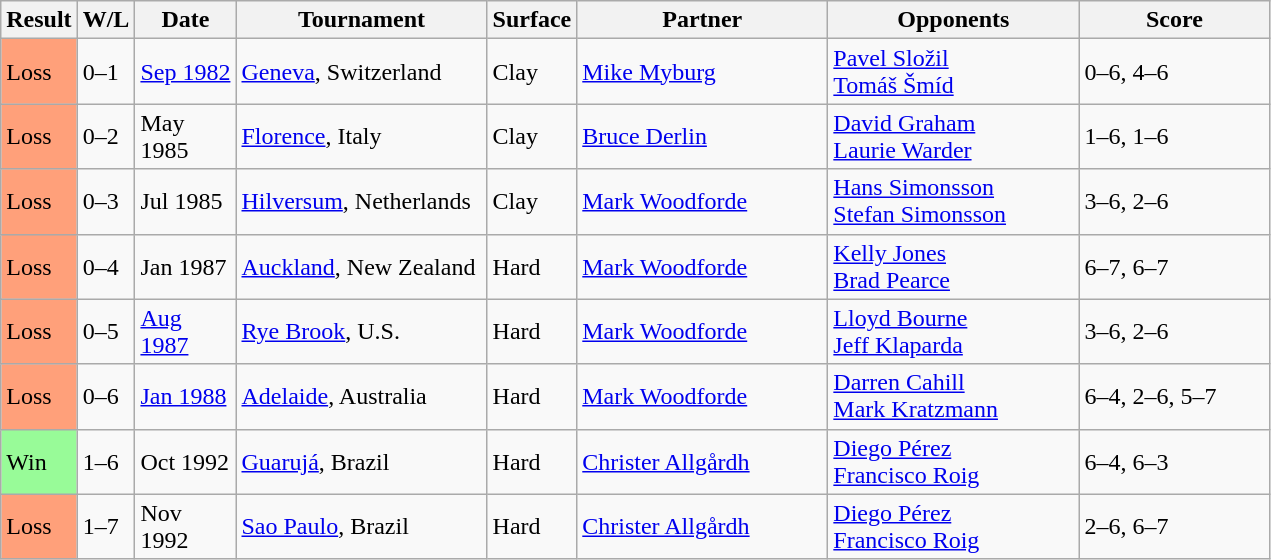<table class="sortable wikitable">
<tr>
<th style="width:40px">Result</th>
<th style="width:30px" class="unsortable">W/L</th>
<th style="width:60px">Date</th>
<th style="width:160px">Tournament</th>
<th style="width:50px">Surface</th>
<th style="width:160px">Partner</th>
<th style="width:160px">Opponents</th>
<th style="width:120px" class="unsortable">Score</th>
</tr>
<tr>
<td style="background:#ffa07a;">Loss</td>
<td>0–1</td>
<td><a href='#'>Sep 1982</a></td>
<td><a href='#'>Geneva</a>, Switzerland</td>
<td>Clay</td>
<td> <a href='#'>Mike Myburg</a></td>
<td> <a href='#'>Pavel Složil </a><br> <a href='#'>Tomáš Šmíd</a></td>
<td>0–6, 4–6</td>
</tr>
<tr>
<td style="background:#ffa07a;">Loss</td>
<td>0–2</td>
<td>May 1985</td>
<td><a href='#'>Florence</a>, Italy</td>
<td>Clay</td>
<td> <a href='#'>Bruce Derlin</a></td>
<td> <a href='#'>David Graham</a><br> <a href='#'>Laurie Warder</a></td>
<td>1–6, 1–6</td>
</tr>
<tr>
<td style="background:#ffa07a;">Loss</td>
<td>0–3</td>
<td>Jul 1985</td>
<td><a href='#'>Hilversum</a>, Netherlands</td>
<td>Clay</td>
<td> <a href='#'>Mark Woodforde</a></td>
<td> <a href='#'>Hans Simonsson</a><br> <a href='#'>Stefan Simonsson</a></td>
<td>3–6, 2–6</td>
</tr>
<tr>
<td style="background:#ffa07a;">Loss</td>
<td>0–4</td>
<td>Jan 1987</td>
<td><a href='#'>Auckland</a>, New Zealand</td>
<td>Hard</td>
<td> <a href='#'>Mark Woodforde</a></td>
<td> <a href='#'>Kelly Jones</a><br> <a href='#'>Brad Pearce</a></td>
<td>6–7, 6–7</td>
</tr>
<tr>
<td style="background:#ffa07a;">Loss</td>
<td>0–5</td>
<td><a href='#'>Aug 1987</a></td>
<td><a href='#'>Rye Brook</a>, U.S.</td>
<td>Hard</td>
<td> <a href='#'>Mark Woodforde</a></td>
<td> <a href='#'>Lloyd Bourne</a><br> <a href='#'>Jeff Klaparda</a></td>
<td>3–6, 2–6</td>
</tr>
<tr>
<td style="background:#ffa07a;">Loss</td>
<td>0–6</td>
<td><a href='#'>Jan 1988</a></td>
<td><a href='#'>Adelaide</a>, Australia</td>
<td>Hard</td>
<td> <a href='#'>Mark Woodforde</a></td>
<td> <a href='#'>Darren Cahill</a><br> <a href='#'>Mark Kratzmann</a></td>
<td>6–4, 2–6, 5–7</td>
</tr>
<tr>
<td style="background:#98fb98;">Win</td>
<td>1–6</td>
<td>Oct 1992</td>
<td><a href='#'>Guarujá</a>, Brazil</td>
<td>Hard</td>
<td> <a href='#'>Christer Allgårdh</a></td>
<td> <a href='#'>Diego Pérez</a><br> <a href='#'>Francisco Roig</a></td>
<td>6–4, 6–3</td>
</tr>
<tr>
<td style="background:#ffa07a;">Loss</td>
<td>1–7</td>
<td>Nov 1992</td>
<td><a href='#'>Sao Paulo</a>, Brazil</td>
<td>Hard</td>
<td> <a href='#'>Christer Allgårdh</a></td>
<td> <a href='#'>Diego Pérez</a><br> <a href='#'>Francisco Roig</a></td>
<td>2–6, 6–7</td>
</tr>
</table>
